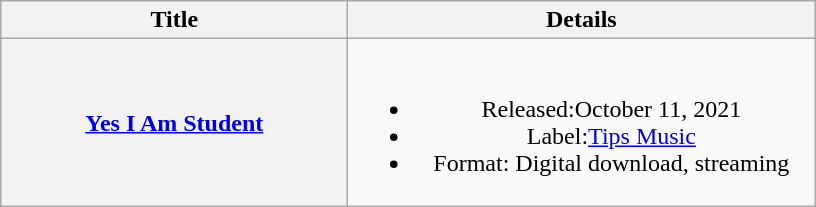<table class="wikitable plainrowheaders" style="text-align:center;">
<tr>
<th rowspan="1" scope="col" style="width:14em;">Title</th>
<th scope="col" style="width:19em;" rowspan="1">Details</th>
</tr>
<tr>
<th scope="row"><a href='#'>Yes I Am Student</a></th>
<td><br><ul><li>Released:October 11, 2021</li><li>Label:<a href='#'>Tips Music</a></li><li>Format: Digital download, streaming</li></ul></td>
</tr>
</table>
